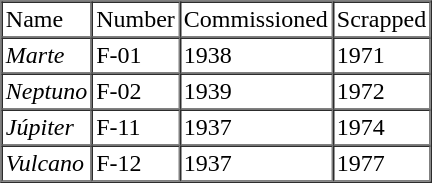<table border="1" align="center" cellpadding="2" cellspacing="0">
<tr !align="center">
<td>Name</td>
<td>Number</td>
<td>Commissioned</td>
<td>Scrapped</td>
</tr>
<tr !align="center">
<td><em>Marte</em></td>
<td>F-01</td>
<td>1938</td>
<td>1971</td>
</tr>
<tr !align="center">
<td><em>Neptuno</em></td>
<td>F-02</td>
<td>1939</td>
<td>1972</td>
</tr>
<tr !align="center">
<td><em>Júpiter</em></td>
<td>F-11</td>
<td>1937</td>
<td>1974</td>
</tr>
<tr !align="center">
<td><em>Vulcano</em></td>
<td>F-12</td>
<td>1937</td>
<td>1977</td>
</tr>
</table>
